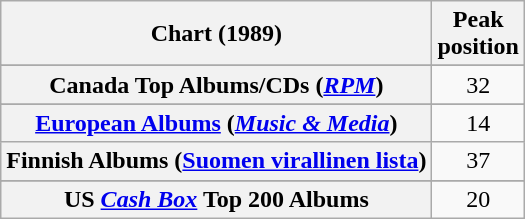<table class="wikitable sortable plainrowheaders" style="text-align:center">
<tr>
<th scope="col">Chart (1989)</th>
<th scope="col">Peak<br>position</th>
</tr>
<tr>
</tr>
<tr>
</tr>
<tr>
<th scope="row">Canada Top Albums/CDs (<em><a href='#'>RPM</a></em>)</th>
<td>32</td>
</tr>
<tr>
</tr>
<tr>
<th scope="row"><a href='#'>European Albums</a> (<em><a href='#'>Music & Media</a></em>)</th>
<td>14</td>
</tr>
<tr>
<th scope="row">Finnish Albums (<a href='#'>Suomen virallinen lista</a>)</th>
<td>37</td>
</tr>
<tr>
</tr>
<tr>
</tr>
<tr>
</tr>
<tr>
</tr>
<tr>
</tr>
<tr>
</tr>
<tr>
<th scope="row">US <em><a href='#'>Cash Box</a></em> Top 200 Albums</th>
<td align="center">20</td>
</tr>
</table>
